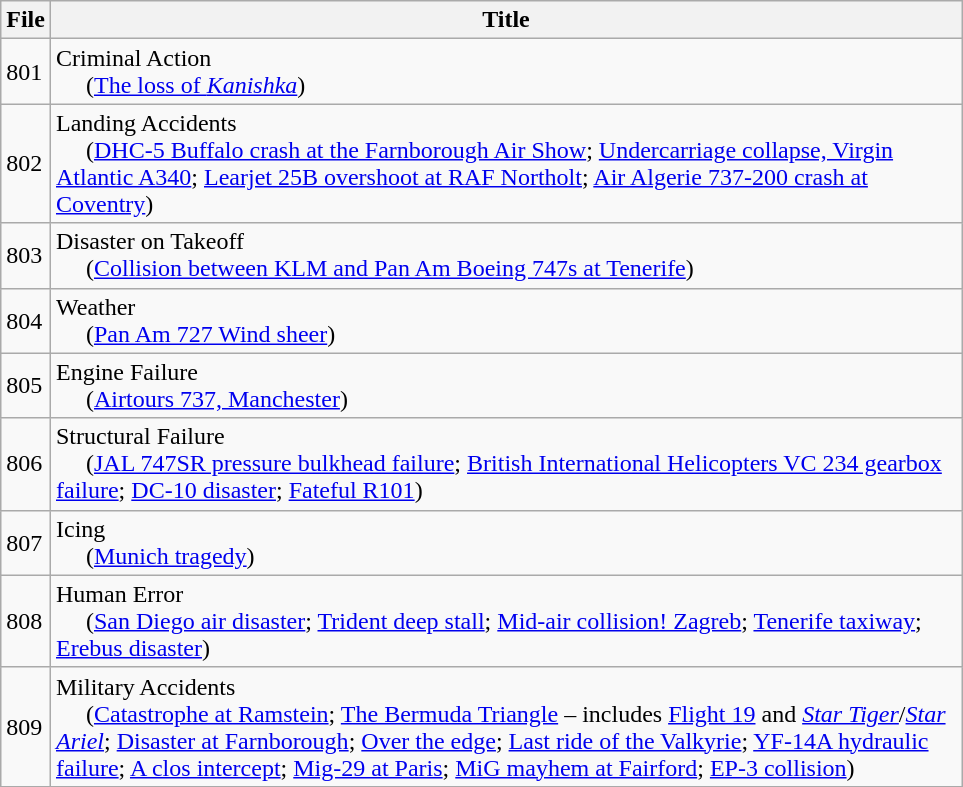<table class="wikitable collapsible collapsed" border="1">
<tr>
<th>File</th>
<th width=600>Title</th>
</tr>
<tr>
<td>801</td>
<td>Criminal Action<br>     (<a href='#'>The loss of <em>Kanishka</em></a>)</td>
</tr>
<tr>
<td>802</td>
<td>Landing Accidents<br>     (<a href='#'>DHC-5 Buffalo crash at the Farnborough Air Show</a>; <a href='#'>Undercarriage collapse, Virgin Atlantic A340</a>; <a href='#'>Learjet 25B overshoot at RAF Northolt</a>; <a href='#'>Air Algerie 737-200 crash at Coventry</a>)</td>
</tr>
<tr>
<td>803</td>
<td>Disaster on Takeoff<br>     (<a href='#'>Collision between KLM and Pan Am Boeing 747s at Tenerife</a>)</td>
</tr>
<tr>
<td>804</td>
<td>Weather<br>     (<a href='#'>Pan Am 727 Wind sheer</a>)</td>
</tr>
<tr>
<td>805</td>
<td>Engine Failure<br>     (<a href='#'>Airtours 737, Manchester</a>)</td>
</tr>
<tr>
<td>806</td>
<td>Structural Failure<br>     (<a href='#'>JAL 747SR pressure bulkhead failure</a>; <a href='#'>British International Helicopters VC 234 gearbox failure</a>; <a href='#'>DC-10 disaster</a>; <a href='#'>Fateful R101</a>)</td>
</tr>
<tr>
<td>807</td>
<td>Icing<br>     (<a href='#'>Munich tragedy</a>)</td>
</tr>
<tr>
<td>808</td>
<td>Human Error<br>     (<a href='#'>San Diego air disaster</a>; <a href='#'>Trident deep stall</a>; <a href='#'>Mid-air collision! Zagreb</a>; <a href='#'>Tenerife taxiway</a>; <a href='#'>Erebus disaster</a>)</td>
</tr>
<tr>
<td>809</td>
<td>Military Accidents<br>     (<a href='#'>Catastrophe at Ramstein</a>; <a href='#'>The Bermuda Triangle</a> – includes <a href='#'>Flight 19</a> and <a href='#'><em>Star Tiger</em></a>/<a href='#'><em>Star Ariel</em></a>; <a href='#'>Disaster at Farnborough</a>; <a href='#'>Over the edge</a>; <a href='#'>Last ride of the Valkyrie</a>; <a href='#'>YF-14A hydraulic failure</a>; <a href='#'>A clos intercept</a>; <a href='#'>Mig-29 at Paris</a>; <a href='#'>MiG mayhem at Fairford</a>; <a href='#'>EP-3 collision</a>)</td>
</tr>
</table>
